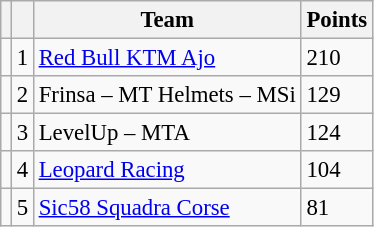<table class="wikitable" style="font-size: 95%;">
<tr>
<th></th>
<th></th>
<th>Team</th>
<th>Points</th>
</tr>
<tr>
<td></td>
<td align=center>1</td>
<td> <a href='#'>Red Bull KTM Ajo</a></td>
<td align=left>210</td>
</tr>
<tr>
<td></td>
<td align=center>2</td>
<td> Frinsa – MT Helmets – MSi</td>
<td align=left>129</td>
</tr>
<tr>
<td></td>
<td align=center>3</td>
<td> LevelUp – MTA</td>
<td align=left>124</td>
</tr>
<tr>
<td></td>
<td align=center>4</td>
<td> <a href='#'>Leopard Racing</a></td>
<td align=left>104</td>
</tr>
<tr>
<td></td>
<td align=center>5</td>
<td> <a href='#'>Sic58 Squadra Corse</a></td>
<td align=left>81</td>
</tr>
</table>
